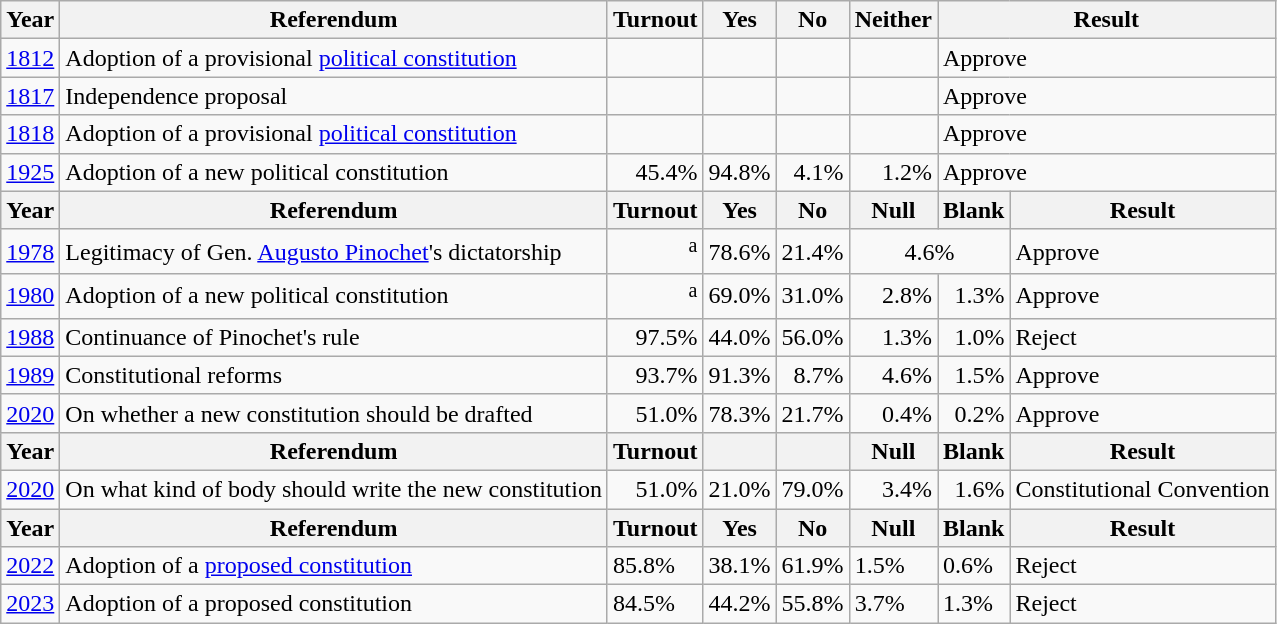<table class="wikitable">
<tr>
<th>Year</th>
<th>Referendum</th>
<th>Turnout</th>
<th>Yes</th>
<th>No</th>
<th>Neither</th>
<th colspan="2">Result</th>
</tr>
<tr align="right">
<td><a href='#'>1812</a></td>
<td align="left">Adoption of a provisional <a href='#'>political constitution</a></td>
<td></td>
<td></td>
<td></td>
<td></td>
<td colspan="2" align="left">Approve</td>
</tr>
<tr align="right">
<td><a href='#'>1817</a></td>
<td align="left">Independence proposal</td>
<td></td>
<td></td>
<td></td>
<td></td>
<td colspan="2" align="left">Approve</td>
</tr>
<tr align="right">
<td><a href='#'>1818</a></td>
<td align="left">Adoption of a provisional <a href='#'>political constitution</a></td>
<td></td>
<td></td>
<td></td>
<td></td>
<td colspan="2" align="left">Approve</td>
</tr>
<tr align="right">
<td><a href='#'>1925</a></td>
<td align="left">Adoption of a new political constitution</td>
<td>45.4%</td>
<td>94.8%</td>
<td>4.1%</td>
<td>1.2%</td>
<td colspan="2" align="left">Approve</td>
</tr>
<tr>
<th>Year</th>
<th>Referendum</th>
<th>Turnout</th>
<th>Yes</th>
<th>No</th>
<th>Null</th>
<th>Blank</th>
<th>Result</th>
</tr>
<tr align="right">
<td><a href='#'>1978</a></td>
<td align="left">Legitimacy of Gen. <a href='#'>Augusto Pinochet</a>'s dictatorship</td>
<td><sup>a</sup></td>
<td>78.6%</td>
<td>21.4%</td>
<td colspan="2" align="center">4.6%</td>
<td align="left">Approve</td>
</tr>
<tr align="right">
<td><a href='#'>1980</a></td>
<td align="left">Adoption of a new political constitution</td>
<td><sup>a</sup></td>
<td>69.0%</td>
<td>31.0%</td>
<td>2.8%</td>
<td>1.3%</td>
<td align="left">Approve</td>
</tr>
<tr align="right">
<td><a href='#'>1988</a></td>
<td align="left">Continuance of Pinochet's rule</td>
<td>97.5%</td>
<td>44.0%</td>
<td>56.0%</td>
<td>1.3%</td>
<td>1.0%</td>
<td align="left">Reject</td>
</tr>
<tr align="right">
<td><a href='#'>1989</a></td>
<td align="left">Constitutional reforms</td>
<td>93.7%</td>
<td>91.3%</td>
<td>8.7%</td>
<td>4.6%</td>
<td>1.5%</td>
<td align="left">Approve</td>
</tr>
<tr align="right">
<td><a href='#'>2020</a></td>
<td align="left">On whether a new constitution should be drafted</td>
<td>51.0%</td>
<td>78.3%</td>
<td>21.7%</td>
<td>0.4%</td>
<td>0.2%</td>
<td align="left">Approve</td>
</tr>
<tr>
<th>Year</th>
<th>Referendum</th>
<th>Turnout</th>
<th></th>
<th></th>
<th>Null</th>
<th>Blank</th>
<th>Result</th>
</tr>
<tr align="right">
<td><a href='#'>2020</a></td>
<td align="left">On what kind of body should write the new constitution</td>
<td>51.0%</td>
<td>21.0%</td>
<td>79.0%</td>
<td>3.4%</td>
<td>1.6%</td>
<td align="left">Constitutional Convention</td>
</tr>
<tr>
<th>Year</th>
<th>Referendum</th>
<th>Turnout</th>
<th>Yes</th>
<th>No</th>
<th>Null</th>
<th>Blank</th>
<th>Result</th>
</tr>
<tr>
<td><a href='#'>2022</a></td>
<td>Adoption of a <a href='#'>proposed constitution</a></td>
<td>85.8%</td>
<td>38.1%</td>
<td>61.9%</td>
<td>1.5%</td>
<td>0.6%</td>
<td>Reject</td>
</tr>
<tr>
<td><a href='#'>2023</a></td>
<td>Adoption of a proposed constitution</td>
<td>84.5%</td>
<td>44.2%</td>
<td>55.8%</td>
<td>3.7%</td>
<td>1.3%</td>
<td>Reject</td>
</tr>
</table>
